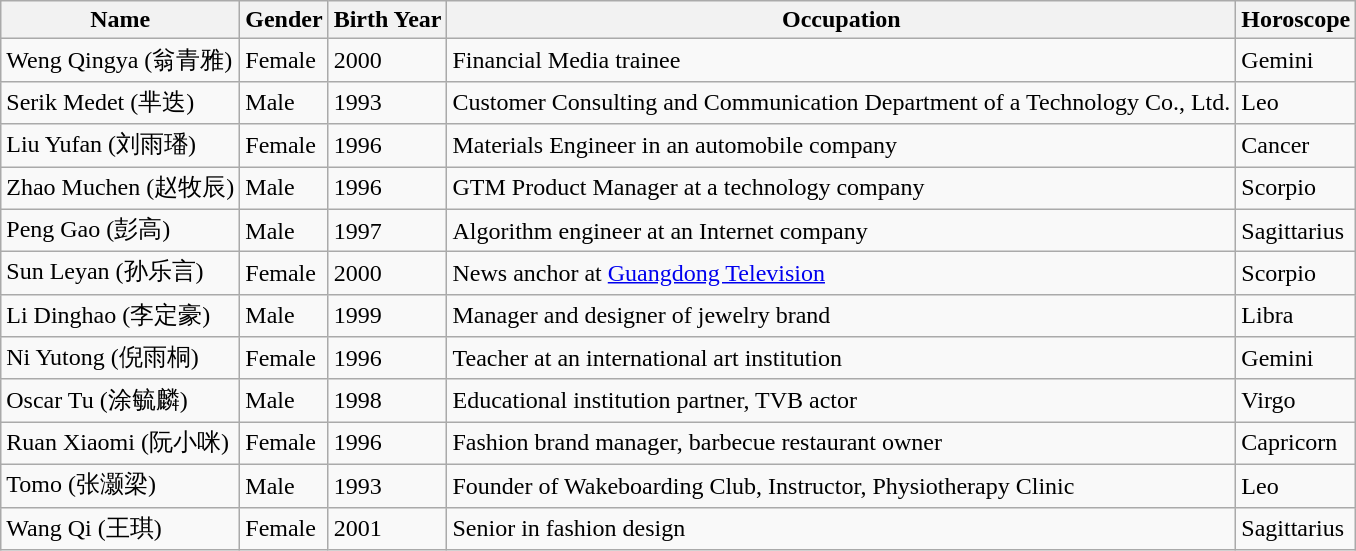<table class="wikitable">
<tr>
<th>Name</th>
<th>Gender</th>
<th>Birth Year</th>
<th>Occupation</th>
<th>Horoscope</th>
</tr>
<tr>
<td>Weng Qingya (翁青雅)</td>
<td>Female</td>
<td>2000</td>
<td>Financial Media trainee</td>
<td>Gemini</td>
</tr>
<tr>
<td>Serik Medet (芈迭)</td>
<td>Male</td>
<td>1993</td>
<td>Customer Consulting and Communication Department of a Technology Co., Ltd.</td>
<td>Leo</td>
</tr>
<tr>
<td>Liu Yufan (刘雨璠)</td>
<td>Female</td>
<td>1996</td>
<td>Materials Engineer in an automobile company</td>
<td>Cancer</td>
</tr>
<tr>
<td>Zhao Muchen (赵牧辰)</td>
<td>Male</td>
<td>1996</td>
<td>GTM Product Manager at a technology company</td>
<td>Scorpio</td>
</tr>
<tr>
<td>Peng Gao (彭高)</td>
<td>Male</td>
<td>1997</td>
<td>Algorithm engineer at an Internet company</td>
<td>Sagittarius</td>
</tr>
<tr>
<td>Sun Leyan (孙乐言)</td>
<td>Female</td>
<td>2000</td>
<td>News anchor at <a href='#'>Guangdong Television</a></td>
<td>Scorpio</td>
</tr>
<tr>
<td>Li Dinghao (李定豪)</td>
<td>Male</td>
<td>1999</td>
<td>Manager and designer of jewelry brand</td>
<td>Libra</td>
</tr>
<tr>
<td>Ni Yutong (倪雨桐)</td>
<td>Female</td>
<td>1996</td>
<td>Teacher at an international art institution</td>
<td>Gemini</td>
</tr>
<tr>
<td>Oscar Tu (涂毓麟)</td>
<td>Male</td>
<td>1998</td>
<td>Educational institution partner, TVB actor</td>
<td>Virgo</td>
</tr>
<tr>
<td>Ruan Xiaomi (阮小咪)</td>
<td>Female</td>
<td>1996</td>
<td>Fashion brand manager, barbecue restaurant owner</td>
<td>Capricorn</td>
</tr>
<tr>
<td>Tomo (张灏梁)</td>
<td>Male</td>
<td>1993</td>
<td>Founder of Wakeboarding Club, Instructor, Physiotherapy Clinic</td>
<td>Leo</td>
</tr>
<tr>
<td>Wang Qi (王琪)</td>
<td>Female</td>
<td>2001</td>
<td>Senior in fashion design</td>
<td>Sagittarius</td>
</tr>
</table>
